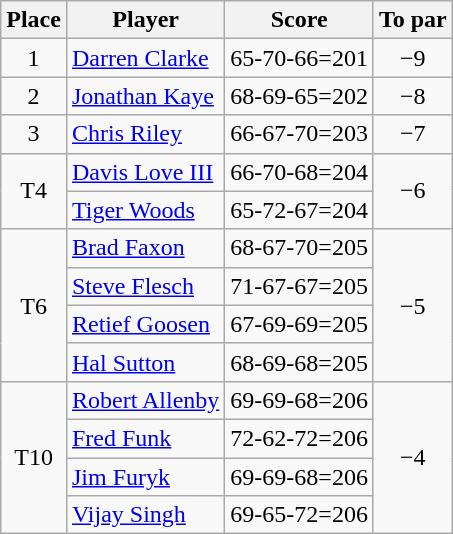<table class="wikitable">
<tr>
<th>Place</th>
<th>Player</th>
<th>Score</th>
<th>To par</th>
</tr>
<tr>
<td align=center>1</td>
<td> <a href='#'>Darren Clarke</a></td>
<td align=center>65-70-66=201</td>
<td align=center>−9</td>
</tr>
<tr>
<td align=center>2</td>
<td> <a href='#'>Jonathan Kaye</a></td>
<td align=center>68-69-65=202</td>
<td align=center>−8</td>
</tr>
<tr>
<td align=center>3</td>
<td> <a href='#'>Chris Riley</a></td>
<td align=center>66-67-70=203</td>
<td align=center>−7</td>
</tr>
<tr>
<td rowspan="2" align=center>T4</td>
<td> <a href='#'>Davis Love III</a></td>
<td align=center>66-70-68=204</td>
<td rowspan="2" align=center>−6</td>
</tr>
<tr>
<td> <a href='#'>Tiger Woods</a></td>
<td align=center>65-72-67=204</td>
</tr>
<tr>
<td rowspan="4" align=center>T6</td>
<td> <a href='#'>Brad Faxon</a></td>
<td align=center>68-67-70=205</td>
<td rowspan="4" align=center>−5</td>
</tr>
<tr>
<td> <a href='#'>Steve Flesch</a></td>
<td align=center>71-67-67=205</td>
</tr>
<tr>
<td> <a href='#'>Retief Goosen</a></td>
<td align=center>67-69-69=205</td>
</tr>
<tr>
<td> <a href='#'>Hal Sutton</a></td>
<td align=center>68-69-68=205</td>
</tr>
<tr>
<td rowspan="4" align=center>T10</td>
<td> <a href='#'>Robert Allenby</a></td>
<td align=center>69-69-68=206</td>
<td rowspan="4" align=center>−4</td>
</tr>
<tr>
<td> <a href='#'>Fred Funk</a></td>
<td align=center>72-62-72=206</td>
</tr>
<tr>
<td> <a href='#'>Jim Furyk</a></td>
<td align=center>69-69-68=206</td>
</tr>
<tr>
<td> <a href='#'>Vijay Singh</a></td>
<td align=center>69-65-72=206</td>
</tr>
</table>
